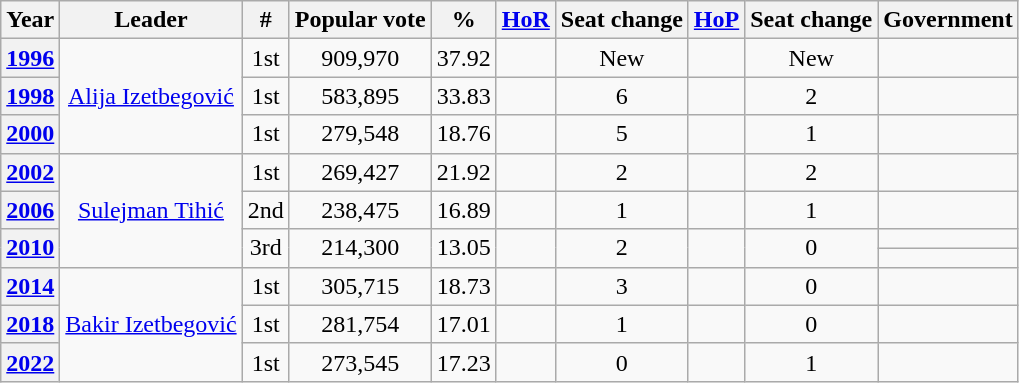<table class="wikitable" style="text-align:center">
<tr>
<th>Year</th>
<th>Leader</th>
<th>#</th>
<th>Popular vote</th>
<th>%</th>
<th><a href='#'>HoR</a></th>
<th>Seat change</th>
<th><a href='#'>HoP</a></th>
<th>Seat change</th>
<th>Government</th>
</tr>
<tr>
<th><a href='#'>1996</a></th>
<td rowspan=3><a href='#'>Alija Izetbegović</a></td>
<td>1st</td>
<td>909,970</td>
<td>37.92</td>
<td></td>
<td>New</td>
<td></td>
<td>New</td>
<td></td>
</tr>
<tr>
<th><a href='#'>1998</a></th>
<td>1st</td>
<td>583,895</td>
<td>33.83</td>
<td></td>
<td> 6</td>
<td></td>
<td> 2</td>
<td></td>
</tr>
<tr>
<th><a href='#'>2000</a></th>
<td>1st</td>
<td>279,548</td>
<td>18.76</td>
<td></td>
<td> 5</td>
<td></td>
<td> 1</td>
<td></td>
</tr>
<tr>
<th><a href='#'>2002</a></th>
<td rowspan=4><a href='#'>Sulejman Tihić</a></td>
<td>1st</td>
<td>269,427</td>
<td>21.92</td>
<td></td>
<td> 2</td>
<td></td>
<td> 2</td>
<td></td>
</tr>
<tr>
<th><a href='#'>2006</a></th>
<td>2nd</td>
<td>238,475</td>
<td>16.89</td>
<td></td>
<td> 1</td>
<td></td>
<td> 1</td>
<td></td>
</tr>
<tr>
<th rowspan=2><a href='#'>2010</a></th>
<td rowspan=2>3rd</td>
<td rowspan=2>214,300</td>
<td rowspan=2>13.05</td>
<td rowspan=2></td>
<td rowspan=2> 2</td>
<td rowspan=2></td>
<td rowspan=2> 0</td>
<td></td>
</tr>
<tr>
<td></td>
</tr>
<tr>
<th><a href='#'>2014</a></th>
<td rowspan=3><a href='#'>Bakir Izetbegović</a></td>
<td>1st</td>
<td>305,715</td>
<td>18.73</td>
<td></td>
<td> 3</td>
<td></td>
<td> 0</td>
<td></td>
</tr>
<tr>
<th><a href='#'>2018</a></th>
<td>1st</td>
<td>281,754</td>
<td>17.01</td>
<td></td>
<td> 1</td>
<td></td>
<td> 0</td>
<td></td>
</tr>
<tr>
<th><a href='#'>2022</a></th>
<td>1st</td>
<td>273,545</td>
<td>17.23</td>
<td></td>
<td> 0</td>
<td></td>
<td> 1</td>
<td></td>
</tr>
</table>
